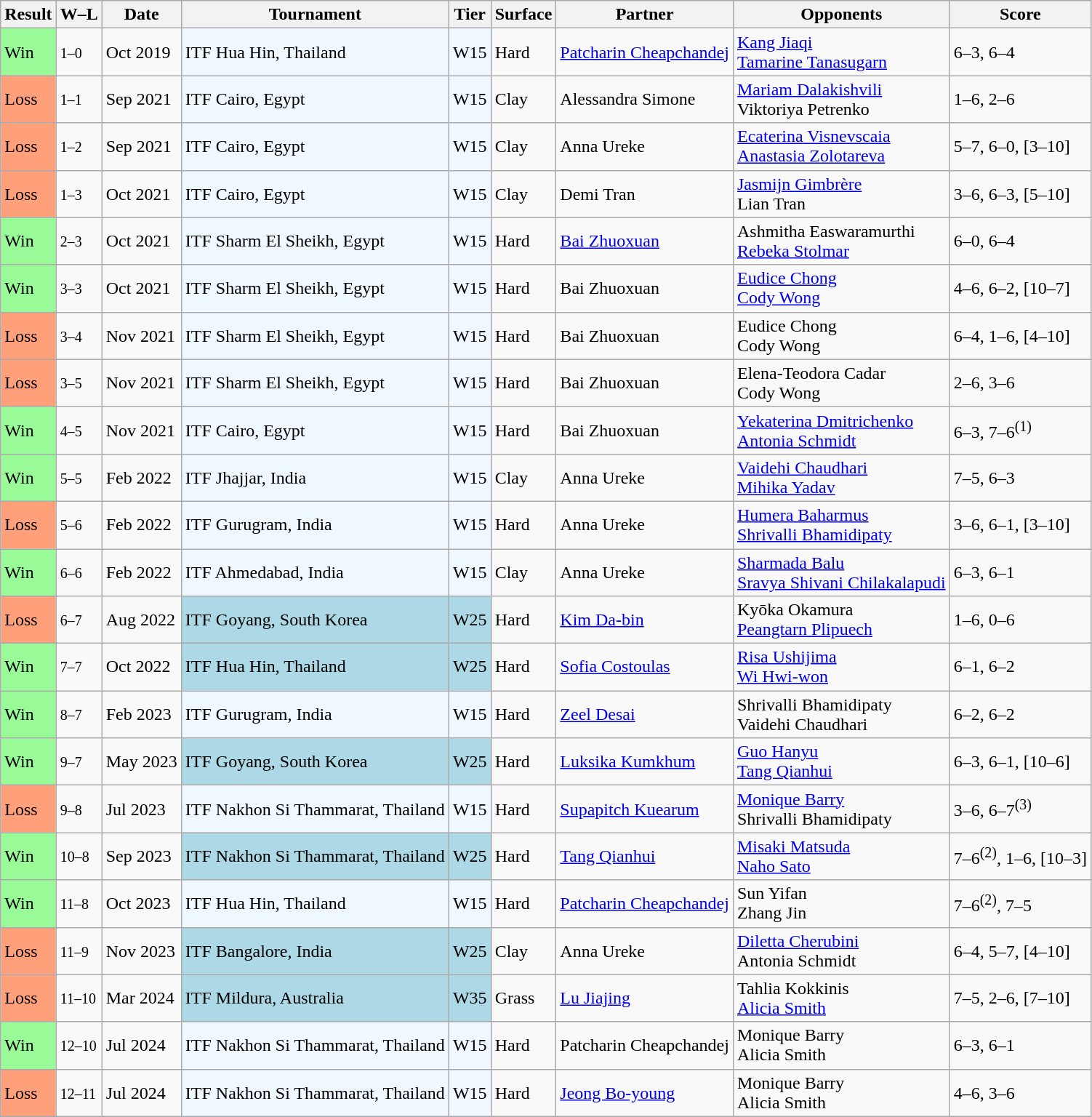<table class="sortable wikitable">
<tr>
<th>Result</th>
<th class="unsortable">W–L</th>
<th>Date</th>
<th>Tournament</th>
<th>Tier</th>
<th>Surface</th>
<th>Partner</th>
<th>Opponents</th>
<th class="unsortable">Score</th>
</tr>
<tr>
<td bgcolor=98FB98>Win</td>
<td><small>1–0</small></td>
<td>Oct 2019</td>
<td style="background:#f0f8ff;">ITF Hua Hin, Thailand</td>
<td style="background:#f0f8ff;">W15</td>
<td>Hard</td>
<td> <a href='#'>Patcharin Cheapchandej</a></td>
<td> <a href='#'>Kang Jiaqi</a> <br>  <a href='#'>Tamarine Tanasugarn</a></td>
<td>6–3, 6–4</td>
</tr>
<tr>
<td bgcolor=ffa07a>Loss</td>
<td><small>1–1</small></td>
<td>Sep 2021</td>
<td style="background:#f0f8ff;">ITF Cairo, Egypt</td>
<td style="background:#f0f8ff;">W15</td>
<td>Clay</td>
<td> Alessandra Simone</td>
<td> <a href='#'>Mariam Dalakishvili</a> <br>  Viktoriya Petrenko</td>
<td>1–6, 2–6</td>
</tr>
<tr>
<td bgcolor=ffa07a>Loss</td>
<td><small>1–2</small></td>
<td>Sep 2021</td>
<td style="background:#f0f8ff;">ITF Cairo, Egypt</td>
<td style="background:#f0f8ff;">W15</td>
<td>Clay</td>
<td> Anna Ureke</td>
<td> <a href='#'>Ecaterina Visnevscaia</a> <br>  <a href='#'>Anastasia Zolotareva</a></td>
<td>5–7, 6–0, [3–10]</td>
</tr>
<tr>
<td bgcolor=ffa07a>Loss</td>
<td><small>1–3</small></td>
<td>Oct 2021</td>
<td style="background:#f0f8ff;">ITF Cairo, Egypt</td>
<td style="background:#f0f8ff;">W15</td>
<td>Clay</td>
<td> Demi Tran</td>
<td> <a href='#'>Jasmijn Gimbrère</a> <br>  Lian Tran</td>
<td>3–6, 6–3, [5–10]</td>
</tr>
<tr>
<td bgcolor=98FB98>Win</td>
<td><small>2–3</small></td>
<td>Oct 2021</td>
<td style="background:#f0f8ff;">ITF Sharm El Sheikh, Egypt</td>
<td style="background:#f0f8ff;">W15</td>
<td>Hard</td>
<td> <a href='#'>Bai Zhuoxuan</a></td>
<td> Ashmitha Easwaramurthi <br>  <a href='#'>Rebeka Stolmar</a></td>
<td>6–0, 6–4</td>
</tr>
<tr>
<td bgcolor=98FB98>Win</td>
<td><small>3–3</small></td>
<td>Oct 2021</td>
<td style="background:#f0f8ff;">ITF Sharm El Sheikh, Egypt</td>
<td style="background:#f0f8ff;">W15</td>
<td>Hard</td>
<td> Bai Zhuoxuan</td>
<td> <a href='#'>Eudice Chong</a> <br>  <a href='#'>Cody Wong</a></td>
<td>4–6, 6–2, [10–7]</td>
</tr>
<tr>
<td bgcolor=ffa07a>Loss</td>
<td><small>3–4</small></td>
<td>Nov 2021</td>
<td style="background:#f0f8ff;">ITF Sharm El Sheikh, Egypt</td>
<td style="background:#f0f8ff;">W15</td>
<td>Hard</td>
<td> Bai Zhuoxuan</td>
<td> Eudice Chong <br>  Cody Wong</td>
<td>6–4, 1–6, [4–10]</td>
</tr>
<tr>
<td bgcolor=ffa07a>Loss</td>
<td><small>3–5</small></td>
<td>Nov 2021</td>
<td style="background:#f0f8ff;">ITF Sharm El Sheikh, Egypt</td>
<td style="background:#f0f8ff;">W15</td>
<td>Hard</td>
<td> Bai Zhuoxuan</td>
<td> Elena-Teodora Cadar <br>  Cody Wong</td>
<td>2–6, 3–6</td>
</tr>
<tr>
<td bgcolor=98FB98>Win</td>
<td><small>4–5</small></td>
<td>Nov 2021</td>
<td style="background:#f0f8ff;">ITF Cairo, Egypt</td>
<td style="background:#f0f8ff;">W15</td>
<td>Hard</td>
<td> Bai Zhuoxuan</td>
<td> <a href='#'>Yekaterina Dmitrichenko</a> <br>  <a href='#'>Antonia Schmidt</a></td>
<td>6–3, 7–6<sup>(1)</sup></td>
</tr>
<tr>
<td bgcolor=98FB98>Win</td>
<td><small>5–5</small></td>
<td>Feb 2022</td>
<td style="background:#f0f8ff;">ITF Jhajjar, India</td>
<td style="background:#f0f8ff;">W15</td>
<td>Clay</td>
<td> Anna Ureke</td>
<td> <a href='#'>Vaidehi Chaudhari</a> <br>  <a href='#'>Mihika Yadav</a></td>
<td>7–5, 6–3</td>
</tr>
<tr>
<td bgcolor=FFA07A>Loss</td>
<td><small>5–6</small></td>
<td>Feb 2022</td>
<td style="background:#f0f8ff;">ITF Gurugram, India</td>
<td style="background:#f0f8ff;">W15</td>
<td>Hard</td>
<td> Anna Ureke</td>
<td> <a href='#'>Humera Baharmus</a> <br>  <a href='#'>Shrivalli Bhamidipaty</a></td>
<td>3–6, 6–1, [3–10]</td>
</tr>
<tr>
<td bgcolor=98FB98>Win</td>
<td><small>6–6</small></td>
<td>Feb 2022</td>
<td style="background:#f0f8ff;">ITF Ahmedabad, India</td>
<td style="background:#f0f8ff;">W15</td>
<td>Clay</td>
<td> Anna Ureke</td>
<td> <a href='#'>Sharmada Balu</a> <br>  <a href='#'>Sravya Shivani Chilakalapudi</a></td>
<td>6–3, 6–1</td>
</tr>
<tr>
<td bgcolor=ffa07a>Loss</td>
<td><small>6–7</small></td>
<td>Aug 2022</td>
<td style="background:lightblue;">ITF Goyang, South Korea</td>
<td style="background:lightblue;">W25</td>
<td>Hard</td>
<td> <a href='#'>Kim Da-bin</a></td>
<td> Kyōka Okamura <br>  <a href='#'>Peangtarn Plipuech</a></td>
<td>1–6, 0–6</td>
</tr>
<tr>
<td style="background:#98FB98;">Win</td>
<td><small>7–7</small></td>
<td>Oct 2022</td>
<td style="background:lightblue;">ITF Hua Hin, Thailand</td>
<td style="background:lightblue;">W25</td>
<td>Hard</td>
<td> <a href='#'>Sofia Costoulas</a></td>
<td> <a href='#'>Risa Ushijima</a> <br>  <a href='#'>Wi Hwi-won</a></td>
<td>6–1, 6–2</td>
</tr>
<tr>
<td bgcolor=98FB98>Win</td>
<td><small>8–7</small></td>
<td>Feb 2023</td>
<td style="background:#f0f8ff;">ITF Gurugram, India</td>
<td style="background:#f0f8ff;">W15</td>
<td>Hard</td>
<td> <a href='#'>Zeel Desai</a></td>
<td> Shrivalli Bhamidipaty <br>  Vaidehi Chaudhari</td>
<td>6–2, 6–2</td>
</tr>
<tr>
<td bgcolor=98FB98>Win</td>
<td><small>9–7</small></td>
<td>May 2023</td>
<td style="background:lightblue;">ITF Goyang, South Korea</td>
<td style="background:lightblue;">W25</td>
<td>Hard</td>
<td> <a href='#'>Luksika Kumkhum</a></td>
<td> <a href='#'>Guo Hanyu</a> <br>  <a href='#'>Tang Qianhui</a></td>
<td>6–3, 6–1, [10–6]</td>
</tr>
<tr>
<td bgcolor=ffa07a>Loss</td>
<td><small>9–8</small></td>
<td>Jul 2023</td>
<td style="background:#f0f8ff;">ITF Nakhon Si Thammarat, Thailand</td>
<td style="background:#f0f8ff;">W15</td>
<td>Hard</td>
<td> <a href='#'>Supapitch Kuearum</a></td>
<td> <a href='#'>Monique Barry</a> <br>  Shrivalli Bhamidipaty</td>
<td>3–6, 6–7<sup>(3)</sup></td>
</tr>
<tr>
<td bgcolor=98FB98>Win</td>
<td><small>10–8</small></td>
<td>Sep 2023</td>
<td style="background:lightblue;">ITF Nakhon Si Thammarat, Thailand</td>
<td style="background:lightblue;">W25</td>
<td>Hard</td>
<td> <a href='#'>Tang Qianhui</a></td>
<td> <a href='#'>Misaki Matsuda</a> <br>  <a href='#'>Naho Sato</a></td>
<td>7–6<sup>(2)</sup>, 1–6, [10–3]</td>
</tr>
<tr>
<td bgcolor=98FB98>Win</td>
<td><small>11–8</small></td>
<td>Oct 2023</td>
<td style="background:#f0f8ff;">ITF Hua Hin, Thailand</td>
<td style="background:#f0f8ff;">W15</td>
<td>Hard</td>
<td> <a href='#'>Patcharin Cheapchandej</a></td>
<td> Sun Yifan <br>  Zhang Jin</td>
<td>7–6<sup>(2)</sup>, 7–5</td>
</tr>
<tr>
<td bgcolor=ffa07a>Loss</td>
<td><small>11–9</small></td>
<td>Nov 2023</td>
<td style="background:lightblue;">ITF Bangalore, India</td>
<td style="background:lightblue;">W25</td>
<td>Clay</td>
<td> Anna Ureke</td>
<td> <a href='#'>Diletta Cherubini</a> <br>  Antonia Schmidt</td>
<td>6–4, 5–7, [4–10]</td>
</tr>
<tr>
<td bgcolor=ffa07a>Loss</td>
<td><small>11–10</small></td>
<td>Mar 2024</td>
<td style="background:lightblue;">ITF Mildura, Australia</td>
<td style="background:lightblue;">W35</td>
<td>Grass</td>
<td> <a href='#'>Lu Jiajing</a></td>
<td> Tahlia Kokkinis <br>  <a href='#'>Alicia Smith</a></td>
<td>7–5, 2–6, [7–10]</td>
</tr>
<tr>
<td bgcolor=98FB98>Win</td>
<td><small>12–10</small></td>
<td>Jul 2024</td>
<td style="background:#f0f8ff;">ITF Nakhon Si Thammarat, Thailand</td>
<td style="background:#f0f8ff;">W15</td>
<td>Hard</td>
<td> Patcharin Cheapchandej</td>
<td> Monique Barry <br>  Alicia Smith</td>
<td>6–3, 6–1</td>
</tr>
<tr>
<td bgcolor=ffa07a>Loss</td>
<td><small>12–11</small></td>
<td>Jul 2024</td>
<td style="background:#f0f8ff;">ITF Nakhon Si Thammarat, Thailand</td>
<td style="background:#f0f8ff;">W15</td>
<td>Hard</td>
<td> <a href='#'>Jeong Bo-young</a></td>
<td> Monique Barry <br>  Alicia Smith</td>
<td>4–6, 3–6</td>
</tr>
</table>
